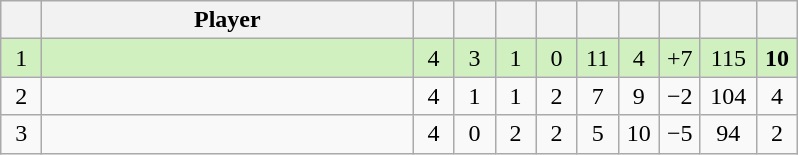<table class="wikitable" style="text-align:center; margin: 1em auto 1em auto, align:left">
<tr>
<th width=20></th>
<th width=240>Player</th>
<th width=20></th>
<th width=20></th>
<th width=20></th>
<th width=20></th>
<th width=20></th>
<th width=20></th>
<th width=20></th>
<th width=30></th>
<th width=20></th>
</tr>
<tr style="background:#D0F0C0;">
<td>1</td>
<td align=left></td>
<td>4</td>
<td>3</td>
<td>1</td>
<td>0</td>
<td>11</td>
<td>4</td>
<td>+7</td>
<td>115</td>
<td><strong>10</strong></td>
</tr>
<tr style=>
<td>2</td>
<td align=left></td>
<td>4</td>
<td>1</td>
<td>1</td>
<td>2</td>
<td>7</td>
<td>9</td>
<td>−2</td>
<td>104</td>
<td>4</td>
</tr>
<tr style=>
<td>3</td>
<td align=left></td>
<td>4</td>
<td>0</td>
<td>2</td>
<td>2</td>
<td>5</td>
<td>10</td>
<td>−5</td>
<td>94</td>
<td>2</td>
</tr>
</table>
